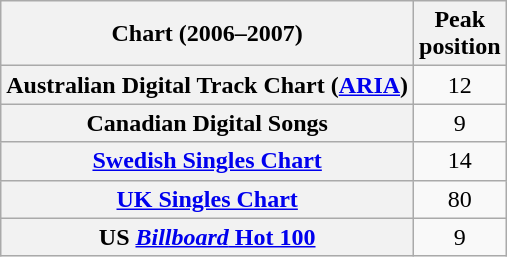<table class="wikitable sortable plainrowheaders">
<tr>
<th>Chart (2006–2007)</th>
<th>Peak<br>position</th>
</tr>
<tr>
<th scope="row">Australian Digital Track Chart (<a href='#'>ARIA</a>)</th>
<td align="center">12</td>
</tr>
<tr>
<th scope="row">Canadian Digital Songs</th>
<td align="center">9</td>
</tr>
<tr>
<th scope="row"><a href='#'>Swedish Singles Chart</a></th>
<td align="center">14</td>
</tr>
<tr>
<th scope="row"><a href='#'>UK Singles Chart</a></th>
<td align="center">80</td>
</tr>
<tr>
<th scope="row">US <a href='#'><em>Billboard</em> Hot 100</a></th>
<td align="center">9</td>
</tr>
</table>
